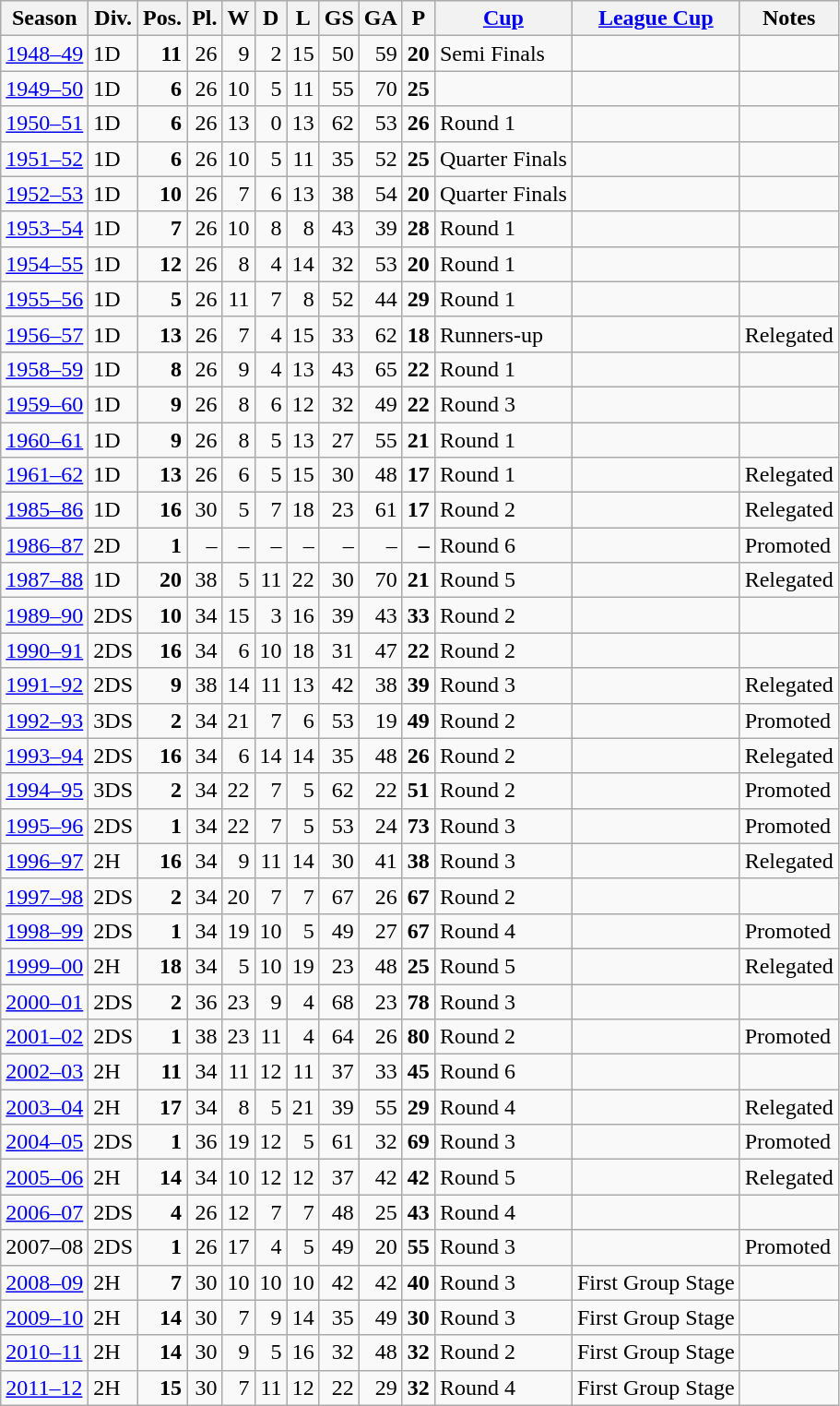<table class="wikitable">
<tr style="background:#efefef;">
<th>Season</th>
<th>Div.</th>
<th>Pos.</th>
<th>Pl.</th>
<th>W</th>
<th>D</th>
<th>L</th>
<th>GS</th>
<th>GA</th>
<th>P</th>
<th><a href='#'>Cup</a></th>
<th><a href='#'>League Cup</a></th>
<th>Notes</th>
</tr>
<tr>
<td><a href='#'>1948–49</a></td>
<td>1D</td>
<td align=right><strong>11</strong></td>
<td align=right>26</td>
<td align=right>9</td>
<td align=right>2</td>
<td align=right>15</td>
<td align=right>50</td>
<td align=right>59</td>
<td align=right><strong>20</strong></td>
<td>Semi Finals</td>
<td></td>
<td></td>
</tr>
<tr>
<td><a href='#'>1949–50</a></td>
<td>1D</td>
<td align=right><strong>6</strong></td>
<td align=right>26</td>
<td align=right>10</td>
<td align=right>5</td>
<td align=right>11</td>
<td align=right>55</td>
<td align=right>70</td>
<td align=right><strong>25</strong></td>
<td></td>
<td></td>
<td></td>
</tr>
<tr>
<td><a href='#'>1950–51</a></td>
<td>1D</td>
<td align=right><strong>6</strong></td>
<td align=right>26</td>
<td align=right>13</td>
<td align=right>0</td>
<td align=right>13</td>
<td align=right>62</td>
<td align=right>53</td>
<td align=right><strong>26</strong></td>
<td>Round 1</td>
<td></td>
<td></td>
</tr>
<tr>
<td><a href='#'>1951–52</a></td>
<td>1D</td>
<td align=right><strong>6</strong></td>
<td align=right>26</td>
<td align=right>10</td>
<td align=right>5</td>
<td align=right>11</td>
<td align=right>35</td>
<td align=right>52</td>
<td align=right><strong>25</strong></td>
<td>Quarter Finals</td>
<td></td>
<td></td>
</tr>
<tr>
<td><a href='#'>1952–53</a></td>
<td>1D</td>
<td align=right><strong>10</strong></td>
<td align=right>26</td>
<td align=right>7</td>
<td align=right>6</td>
<td align=right>13</td>
<td align=right>38</td>
<td align=right>54</td>
<td align=right><strong>20</strong></td>
<td>Quarter Finals</td>
<td></td>
<td></td>
</tr>
<tr>
<td><a href='#'>1953–54</a></td>
<td>1D</td>
<td align=right><strong>7</strong></td>
<td align=right>26</td>
<td align=right>10</td>
<td align=right>8</td>
<td align=right>8</td>
<td align=right>43</td>
<td align=right>39</td>
<td align=right><strong>28</strong></td>
<td>Round 1</td>
<td></td>
<td></td>
</tr>
<tr>
<td><a href='#'>1954–55</a></td>
<td>1D</td>
<td align=right><strong>12</strong></td>
<td align=right>26</td>
<td align=right>8</td>
<td align=right>4</td>
<td align=right>14</td>
<td align=right>32</td>
<td align=right>53</td>
<td align=right><strong>20</strong></td>
<td>Round 1</td>
<td></td>
<td></td>
</tr>
<tr>
<td><a href='#'>1955–56</a></td>
<td>1D</td>
<td align=right><strong>5</strong></td>
<td align=right>26</td>
<td align=right>11</td>
<td align=right>7</td>
<td align=right>8</td>
<td align=right>52</td>
<td align=right>44</td>
<td align=right><strong>29</strong></td>
<td>Round 1</td>
<td></td>
<td></td>
</tr>
<tr>
<td><a href='#'>1956–57</a></td>
<td>1D</td>
<td align=right><strong>13</strong></td>
<td align=right>26</td>
<td align=right>7</td>
<td align=right>4</td>
<td align=right>15</td>
<td align=right>33</td>
<td align=right>62</td>
<td align=right><strong>18</strong></td>
<td>Runners-up</td>
<td></td>
<td>Relegated</td>
</tr>
<tr>
<td><a href='#'>1958–59</a></td>
<td>1D</td>
<td align=right><strong>8</strong></td>
<td align=right>26</td>
<td align=right>9</td>
<td align=right>4</td>
<td align=right>13</td>
<td align=right>43</td>
<td align=right>65</td>
<td align=right><strong>22</strong></td>
<td>Round 1</td>
<td></td>
<td></td>
</tr>
<tr>
<td><a href='#'>1959–60</a></td>
<td>1D</td>
<td align=right><strong>9</strong></td>
<td align=right>26</td>
<td align=right>8</td>
<td align=right>6</td>
<td align=right>12</td>
<td align=right>32</td>
<td align=right>49</td>
<td align=right><strong>22</strong></td>
<td>Round 3</td>
<td></td>
<td></td>
</tr>
<tr>
<td><a href='#'>1960–61</a></td>
<td>1D</td>
<td align=right><strong>9</strong></td>
<td align=right>26</td>
<td align=right>8</td>
<td align=right>5</td>
<td align=right>13</td>
<td align=right>27</td>
<td align=right>55</td>
<td align=right><strong>21</strong></td>
<td>Round 1</td>
<td></td>
<td></td>
</tr>
<tr>
<td><a href='#'>1961–62</a></td>
<td>1D</td>
<td align=right><strong>13</strong></td>
<td align=right>26</td>
<td align=right>6</td>
<td align=right>5</td>
<td align=right>15</td>
<td align=right>30</td>
<td align=right>48</td>
<td align=right><strong>17</strong></td>
<td>Round 1</td>
<td></td>
<td>Relegated</td>
</tr>
<tr>
<td><a href='#'>1985–86</a></td>
<td>1D</td>
<td align=right><strong>16</strong></td>
<td align=right>30</td>
<td align=right>5</td>
<td align=right>7</td>
<td align=right>18</td>
<td align=right>23</td>
<td align=right>61</td>
<td align=right><strong>17</strong></td>
<td>Round 2</td>
<td></td>
<td>Relegated</td>
</tr>
<tr>
<td><a href='#'>1986–87</a></td>
<td>2D</td>
<td align=right><strong>1</strong></td>
<td align=right>–</td>
<td align=right>–</td>
<td align=right>–</td>
<td align=right>–</td>
<td align=right>–</td>
<td align=right>–</td>
<td align=right><strong>–</strong></td>
<td>Round 6</td>
<td></td>
<td>Promoted</td>
</tr>
<tr>
<td><a href='#'>1987–88</a></td>
<td>1D</td>
<td align=right><strong>20</strong></td>
<td align=right>38</td>
<td align=right>5</td>
<td align=right>11</td>
<td align=right>22</td>
<td align=right>30</td>
<td align=right>70</td>
<td align=right><strong>21</strong></td>
<td>Round 5</td>
<td></td>
<td>Relegated</td>
</tr>
<tr>
<td><a href='#'>1989–90</a></td>
<td>2DS</td>
<td align=right><strong>10</strong></td>
<td align=right>34</td>
<td align=right>15</td>
<td align=right>3</td>
<td align=right>16</td>
<td align=right>39</td>
<td align=right>43</td>
<td align=right><strong>33</strong></td>
<td>Round 2</td>
<td></td>
<td></td>
</tr>
<tr>
<td><a href='#'>1990–91</a></td>
<td>2DS</td>
<td align=right><strong>16</strong></td>
<td align=right>34</td>
<td align=right>6</td>
<td align=right>10</td>
<td align=right>18</td>
<td align=right>31</td>
<td align=right>47</td>
<td align=right><strong>22</strong></td>
<td>Round 2</td>
<td></td>
<td></td>
</tr>
<tr>
<td><a href='#'>1991–92</a></td>
<td>2DS</td>
<td align=right><strong>9</strong></td>
<td align=right>38</td>
<td align=right>14</td>
<td align=right>11</td>
<td align=right>13</td>
<td align=right>42</td>
<td align=right>38</td>
<td align=right><strong>39</strong></td>
<td>Round 3</td>
<td></td>
<td>Relegated</td>
</tr>
<tr>
<td><a href='#'>1992–93</a></td>
<td>3DS</td>
<td align=right><strong>2</strong></td>
<td align=right>34</td>
<td align=right>21</td>
<td align=right>7</td>
<td align=right>6</td>
<td align=right>53</td>
<td align=right>19</td>
<td align=right><strong>49</strong></td>
<td>Round 2</td>
<td></td>
<td>Promoted</td>
</tr>
<tr>
<td><a href='#'>1993–94</a></td>
<td>2DS</td>
<td align=right><strong>16</strong></td>
<td align=right>34</td>
<td align=right>6</td>
<td align=right>14</td>
<td align=right>14</td>
<td align=right>35</td>
<td align=right>48</td>
<td align=right><strong>26</strong></td>
<td>Round 2</td>
<td></td>
<td>Relegated</td>
</tr>
<tr>
<td><a href='#'>1994–95</a></td>
<td>3DS</td>
<td align=right><strong>2</strong></td>
<td align=right>34</td>
<td align=right>22</td>
<td align=right>7</td>
<td align=right>5</td>
<td align=right>62</td>
<td align=right>22</td>
<td align=right><strong>51</strong></td>
<td>Round 2</td>
<td></td>
<td>Promoted</td>
</tr>
<tr>
<td><a href='#'>1995–96</a></td>
<td>2DS</td>
<td align=right><strong>1</strong></td>
<td align=right>34</td>
<td align=right>22</td>
<td align=right>7</td>
<td align=right>5</td>
<td align=right>53</td>
<td align=right>24</td>
<td align=right><strong>73</strong></td>
<td>Round 3</td>
<td></td>
<td>Promoted</td>
</tr>
<tr>
<td><a href='#'>1996–97</a></td>
<td>2H</td>
<td align=right><strong>16</strong></td>
<td align=right>34</td>
<td align=right>9</td>
<td align=right>11</td>
<td align=right>14</td>
<td align=right>30</td>
<td align=right>41</td>
<td align=right><strong>38</strong></td>
<td>Round 3</td>
<td></td>
<td>Relegated</td>
</tr>
<tr>
<td><a href='#'>1997–98</a></td>
<td>2DS</td>
<td align=right><strong>2</strong></td>
<td align=right>34</td>
<td align=right>20</td>
<td align=right>7</td>
<td align=right>7</td>
<td align=right>67</td>
<td align=right>26</td>
<td align=right><strong>67</strong></td>
<td>Round 2</td>
<td></td>
<td></td>
</tr>
<tr>
<td><a href='#'>1998–99</a></td>
<td>2DS</td>
<td align=right><strong>1</strong></td>
<td align=right>34</td>
<td align=right>19</td>
<td align=right>10</td>
<td align=right>5</td>
<td align=right>49</td>
<td align=right>27</td>
<td align=right><strong>67</strong></td>
<td>Round 4</td>
<td></td>
<td>Promoted</td>
</tr>
<tr>
<td><a href='#'>1999–00</a></td>
<td>2H</td>
<td align=right><strong>18</strong></td>
<td align=right>34</td>
<td align=right>5</td>
<td align=right>10</td>
<td align=right>19</td>
<td align=right>23</td>
<td align=right>48</td>
<td align=right><strong>25</strong></td>
<td>Round 5</td>
<td></td>
<td>Relegated</td>
</tr>
<tr>
<td><a href='#'>2000–01</a></td>
<td>2DS</td>
<td align=right><strong>2</strong></td>
<td align=right>36</td>
<td align=right>23</td>
<td align=right>9</td>
<td align=right>4</td>
<td align=right>68</td>
<td align=right>23</td>
<td align=right><strong>78</strong></td>
<td>Round 3</td>
<td></td>
<td></td>
</tr>
<tr>
<td><a href='#'>2001–02</a></td>
<td>2DS</td>
<td align=right><strong>1</strong></td>
<td align=right>38</td>
<td align=right>23</td>
<td align=right>11</td>
<td align=right>4</td>
<td align=right>64</td>
<td align=right>26</td>
<td align=right><strong>80</strong></td>
<td>Round 2</td>
<td></td>
<td>Promoted</td>
</tr>
<tr>
<td><a href='#'>2002–03</a></td>
<td>2H</td>
<td align=right><strong>11</strong></td>
<td align=right>34</td>
<td align=right>11</td>
<td align=right>12</td>
<td align=right>11</td>
<td align=right>37</td>
<td align=right>33</td>
<td align=right><strong>45</strong></td>
<td>Round 6</td>
<td></td>
<td></td>
</tr>
<tr>
<td><a href='#'>2003–04</a></td>
<td>2H</td>
<td align=right><strong>17</strong></td>
<td align=right>34</td>
<td align=right>8</td>
<td align=right>5</td>
<td align=right>21</td>
<td align=right>39</td>
<td align=right>55</td>
<td align=right><strong>29</strong></td>
<td>Round 4</td>
<td></td>
<td>Relegated</td>
</tr>
<tr>
<td><a href='#'>2004–05</a></td>
<td>2DS</td>
<td align=right><strong>1</strong></td>
<td align=right>36</td>
<td align=right>19</td>
<td align=right>12</td>
<td align=right>5</td>
<td align=right>61</td>
<td align=right>32</td>
<td align=right><strong>69</strong></td>
<td>Round 3</td>
<td></td>
<td>Promoted</td>
</tr>
<tr>
<td><a href='#'>2005–06</a></td>
<td>2H</td>
<td align=right><strong>14</strong></td>
<td align=right>34</td>
<td align=right>10</td>
<td align=right>12</td>
<td align=right>12</td>
<td align=right>37</td>
<td align=right>42</td>
<td align=right><strong>42</strong></td>
<td>Round 5</td>
<td></td>
<td>Relegated</td>
</tr>
<tr>
<td><a href='#'>2006–07</a></td>
<td>2DS</td>
<td align=right><strong>4</strong></td>
<td align=right>26</td>
<td align=right>12</td>
<td align=right>7</td>
<td align=right>7</td>
<td align=right>48</td>
<td align=right>25</td>
<td align=right><strong>43</strong></td>
<td>Round 4</td>
<td></td>
<td></td>
</tr>
<tr>
<td>2007–08</td>
<td>2DS</td>
<td align=right><strong>1</strong></td>
<td align=right>26</td>
<td align=right>17</td>
<td align=right>4</td>
<td align=right>5</td>
<td align=right>49</td>
<td align=right>20</td>
<td align=right><strong>55</strong></td>
<td>Round 3</td>
<td></td>
<td>Promoted</td>
</tr>
<tr>
<td><a href='#'>2008–09</a></td>
<td>2H</td>
<td align=right><strong>7</strong></td>
<td align=right>30</td>
<td align=right>10</td>
<td align=right>10</td>
<td align=right>10</td>
<td align=right>42</td>
<td align=right>42</td>
<td align=right><strong>40</strong></td>
<td>Round 3</td>
<td>First Group Stage</td>
<td></td>
</tr>
<tr>
<td><a href='#'>2009–10</a></td>
<td>2H</td>
<td align=right><strong>14</strong></td>
<td align=right>30</td>
<td align=right>7</td>
<td align=right>9</td>
<td align=right>14</td>
<td align=right>35</td>
<td align=right>49</td>
<td align=right><strong>30</strong></td>
<td>Round 3</td>
<td>First Group Stage</td>
<td></td>
</tr>
<tr>
<td><a href='#'>2010–11</a></td>
<td>2H</td>
<td align=right><strong>14</strong></td>
<td align=right>30</td>
<td align=right>9</td>
<td align=right>5</td>
<td align=right>16</td>
<td align=right>32</td>
<td align=right>48</td>
<td align=right><strong>32</strong></td>
<td>Round 2</td>
<td>First Group Stage</td>
<td></td>
</tr>
<tr>
<td><a href='#'>2011–12</a></td>
<td>2H</td>
<td align=right><strong>15</strong></td>
<td align=right>30</td>
<td align=right>7</td>
<td align=right>11</td>
<td align=right>12</td>
<td align=right>22</td>
<td align=right>29</td>
<td align=right><strong>32</strong></td>
<td>Round 4</td>
<td>First Group Stage</td>
<td></td>
</tr>
</table>
